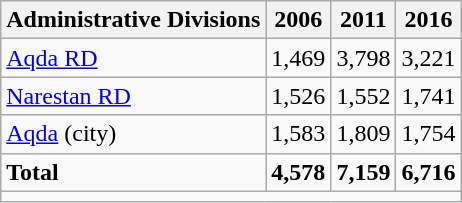<table class="wikitable">
<tr>
<th>Administrative Divisions</th>
<th>2006</th>
<th>2011</th>
<th>2016</th>
</tr>
<tr>
<td><a href='#'>Aqda RD</a></td>
<td style="text-align: right;">1,469</td>
<td style="text-align: right;">3,798</td>
<td style="text-align: right;">3,221</td>
</tr>
<tr>
<td><a href='#'>Narestan RD</a></td>
<td style="text-align: right;">1,526</td>
<td style="text-align: right;">1,552</td>
<td style="text-align: right;">1,741</td>
</tr>
<tr>
<td><a href='#'>Aqda</a> (city)</td>
<td style="text-align: right;">1,583</td>
<td style="text-align: right;">1,809</td>
<td style="text-align: right;">1,754</td>
</tr>
<tr>
<td><strong>Total</strong></td>
<td style="text-align: right;"><strong>4,578</strong></td>
<td style="text-align: right;"><strong>7,159</strong></td>
<td style="text-align: right;"><strong>6,716</strong></td>
</tr>
<tr>
<td colspan=4></td>
</tr>
</table>
